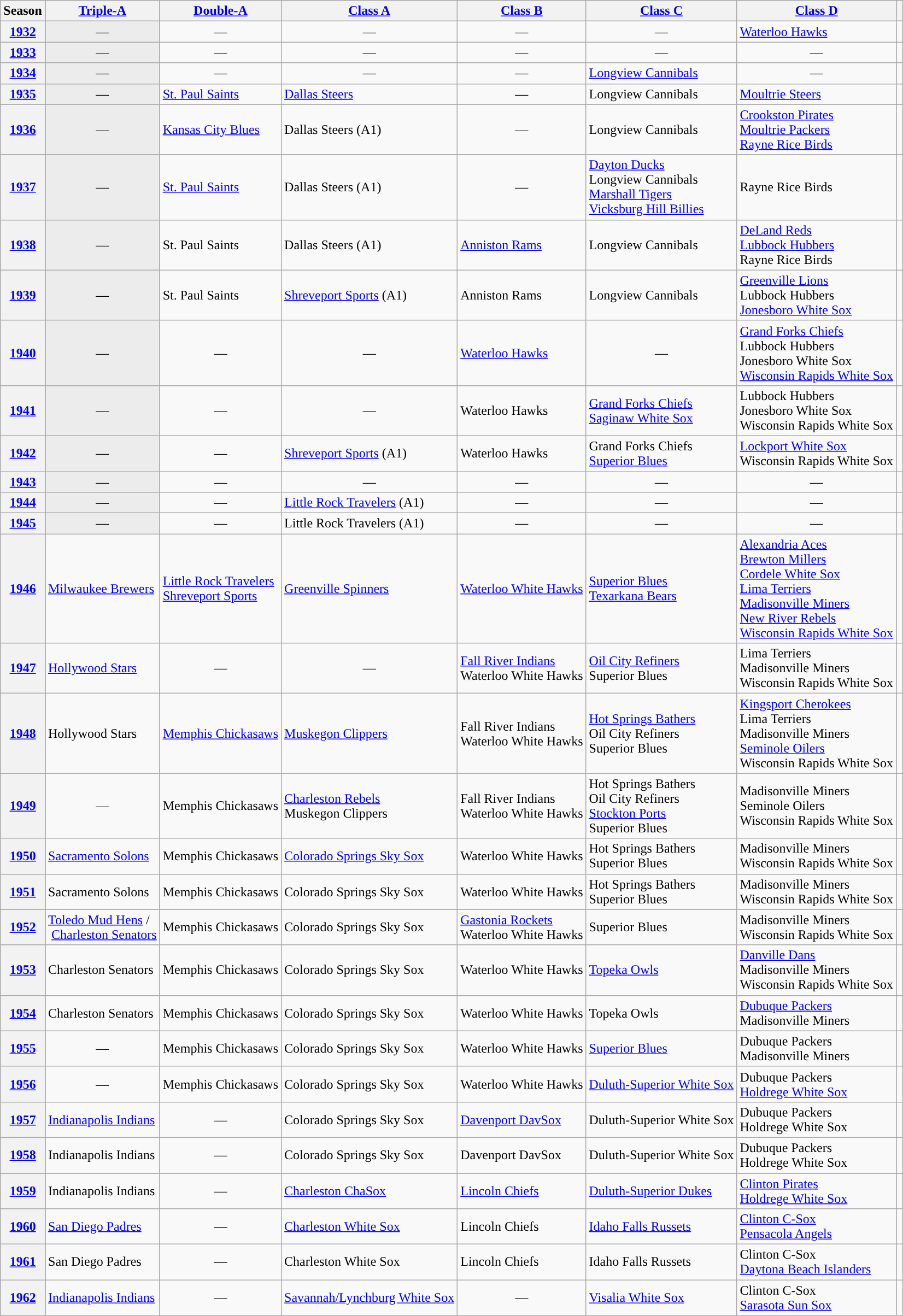<table class="wikitable plainrowheaders">
<tr>
<th scope="col">Season</th>
<th scope="col"><a href='#'><span>Triple-A</span></a></th>
<th scope="col"><a href='#'><span>Double-A</span></a></th>
<th scope="col"><a href='#'><span>Class A</span></a></th>
<th scope="col"><a href='#'><span>Class B</span></a></th>
<th scope="col"><a href='#'><span>Class C</span></a></th>
<th scope="col"><a href='#'><span>Class D</span></a></th>
<th scope="col"></th>
</tr>
<tr>
<th scope="row" style="text-align:center"><a href='#'>1932</a></th>
<td style="background:#ececec" align="center">—</td>
<td align="center">—</td>
<td align="center">—</td>
<td align="center">—</td>
<td align="center">—</td>
<td><a href='#'>Waterloo Hawks</a></td>
<td align="center"></td>
</tr>
<tr>
<th scope="row" style="text-align:center"><a href='#'>1933</a></th>
<td style="background:#ececec" align="center">—</td>
<td align="center">—</td>
<td align="center">—</td>
<td align="center">—</td>
<td align="center">—</td>
<td align="center">—</td>
<td align="center"></td>
</tr>
<tr>
<th scope="row" style="text-align:center"><a href='#'>1934</a></th>
<td style="background:#ececec" align="center">—</td>
<td align="center">—</td>
<td align="center">—</td>
<td align="center">—</td>
<td><a href='#'>Longview Cannibals</a></td>
<td align="center">—</td>
<td align="center"></td>
</tr>
<tr>
<th scope="row" style="text-align:center"><a href='#'>1935</a></th>
<td style="background:#ececec" align="center">—</td>
<td><a href='#'>St. Paul Saints</a></td>
<td><a href='#'>Dallas Steers</a></td>
<td align="center">—</td>
<td>Longview Cannibals</td>
<td><a href='#'>Moultrie Steers</a></td>
<td align="center"></td>
</tr>
<tr>
<th scope="row" style="text-align:center"><a href='#'>1936</a></th>
<td style="background:#ececec" align="center">—</td>
<td><a href='#'>Kansas City Blues</a></td>
<td>Dallas Steers (A1)</td>
<td align="center">—</td>
<td>Longview Cannibals</td>
<td><a href='#'>Crookston Pirates</a><br><a href='#'>Moultrie Packers</a><br><a href='#'>Rayne Rice Birds</a></td>
<td align="center"></td>
</tr>
<tr>
<th scope="row" style="text-align:center"><a href='#'>1937</a></th>
<td style="background:#ececec" align="center">—</td>
<td><a href='#'>St. Paul Saints</a></td>
<td>Dallas Steers (A1)</td>
<td align="center">—</td>
<td><a href='#'>Dayton Ducks</a><br>Longview Cannibals<br><a href='#'>Marshall Tigers</a><br><a href='#'>Vicksburg Hill Billies</a></td>
<td>Rayne Rice Birds</td>
<td align="center"></td>
</tr>
<tr>
<th scope="row" style="text-align:center"><a href='#'>1938</a></th>
<td style="background:#ececec" align="center">—</td>
<td>St. Paul Saints</td>
<td>Dallas Steers (A1)</td>
<td><a href='#'>Anniston Rams</a></td>
<td>Longview Cannibals</td>
<td><a href='#'>DeLand Reds</a><br><a href='#'>Lubbock Hubbers</a><br>Rayne Rice Birds</td>
<td align="center"></td>
</tr>
<tr>
<th scope="row" style="text-align:center"><a href='#'>1939</a></th>
<td style="background:#ececec" align="center">—</td>
<td>St. Paul Saints</td>
<td><a href='#'>Shreveport Sports</a> (A1)</td>
<td>Anniston Rams</td>
<td>Longview Cannibals</td>
<td><a href='#'>Greenville Lions</a><br>Lubbock Hubbers<br><a href='#'>Jonesboro White Sox</a></td>
<td align="center"></td>
</tr>
<tr>
<th scope="row" style="text-align:center"><a href='#'>1940</a></th>
<td style="background:#ececec" align="center">—</td>
<td align="center">—</td>
<td align="center">—</td>
<td><a href='#'>Waterloo Hawks</a></td>
<td align="center">—</td>
<td><a href='#'>Grand Forks Chiefs</a><br>Lubbock Hubbers<br>Jonesboro White Sox<br><a href='#'>Wisconsin Rapids White Sox</a></td>
<td align="center"></td>
</tr>
<tr>
<th scope="row" style="text-align:center"><a href='#'>1941</a></th>
<td style="background:#ececec" align="center">—</td>
<td align="center">—</td>
<td align="center">—</td>
<td>Waterloo Hawks</td>
<td><a href='#'>Grand Forks Chiefs</a><br><a href='#'>Saginaw White Sox</a></td>
<td>Lubbock Hubbers<br>Jonesboro White Sox<br>Wisconsin Rapids White Sox</td>
<td align="center"></td>
</tr>
<tr>
<th scope="row" style="text-align:center"><a href='#'>1942</a></th>
<td style="background:#ececec" align="center">—</td>
<td align="center">—</td>
<td><a href='#'>Shreveport Sports</a> (A1)</td>
<td>Waterloo Hawks</td>
<td>Grand Forks Chiefs<br><a href='#'>Superior Blues</a></td>
<td><a href='#'>Lockport White Sox</a><br>Wisconsin Rapids White Sox</td>
<td align="center"></td>
</tr>
<tr>
<th scope="row" style="text-align:center"><a href='#'>1943</a></th>
<td style="background:#ececec" align="center">—</td>
<td align="center">—</td>
<td align="center">—</td>
<td align="center">—</td>
<td align="center">—</td>
<td align="center">—</td>
<td align="center"></td>
</tr>
<tr>
<th scope="row" style="text-align:center"><a href='#'>1944</a></th>
<td style="background:#ececec" align="center">—</td>
<td align="center">—</td>
<td><a href='#'>Little Rock Travelers</a> (A1)</td>
<td align="center">—</td>
<td align="center">—</td>
<td align="center">—</td>
<td align="center"></td>
</tr>
<tr>
<th scope="row" style="text-align:center"><a href='#'>1945</a></th>
<td style="background:#ececec" align="center">—</td>
<td align="center">—</td>
<td>Little Rock Travelers (A1)</td>
<td align="center">—</td>
<td align="center">—</td>
<td align="center">—</td>
<td align="center"></td>
</tr>
<tr>
<th scope="row" style="text-align:center"><a href='#'>1946</a></th>
<td><a href='#'>Milwaukee Brewers</a></td>
<td><a href='#'>Little Rock Travelers</a><br><a href='#'>Shreveport Sports</a></td>
<td><a href='#'>Greenville Spinners</a></td>
<td><a href='#'>Waterloo White Hawks</a></td>
<td><a href='#'>Superior Blues</a><br><a href='#'>Texarkana Bears</a></td>
<td><a href='#'>Alexandria Aces</a><br><a href='#'>Brewton Millers</a><br><a href='#'>Cordele White Sox</a><br><a href='#'>Lima Terriers</a><br><a href='#'>Madisonville Miners</a><br><a href='#'>New River Rebels</a><br><a href='#'>Wisconsin Rapids White Sox</a></td>
<td align="center"></td>
</tr>
<tr>
<th scope="row" style="text-align:center"><a href='#'>1947</a></th>
<td><a href='#'>Hollywood Stars</a></td>
<td align="center">—</td>
<td align="center">—</td>
<td><a href='#'>Fall River Indians</a><br>Waterloo White Hawks</td>
<td><a href='#'>Oil City Refiners</a><br>Superior Blues</td>
<td>Lima Terriers<br>Madisonville Miners<br>Wisconsin Rapids White Sox</td>
<td align="center"></td>
</tr>
<tr>
<th scope="row" style="text-align:center"><a href='#'>1948</a></th>
<td>Hollywood Stars</td>
<td><a href='#'>Memphis Chickasaws</a></td>
<td><a href='#'>Muskegon Clippers</a></td>
<td>Fall River Indians<br>Waterloo White Hawks</td>
<td><a href='#'>Hot Springs Bathers</a><br>Oil City Refiners<br>Superior Blues</td>
<td><a href='#'>Kingsport Cherokees</a><br>Lima Terriers<br>Madisonville Miners<br><a href='#'>Seminole Oilers</a><br>Wisconsin Rapids White Sox</td>
<td align="center"></td>
</tr>
<tr>
<th scope="row" style="text-align:center"><a href='#'>1949</a></th>
<td align="center">—</td>
<td>Memphis Chickasaws</td>
<td><a href='#'>Charleston Rebels</a><br>Muskegon Clippers</td>
<td>Fall River Indians<br>Waterloo White Hawks</td>
<td>Hot Springs Bathers<br>Oil City Refiners<br><a href='#'>Stockton Ports</a><br>Superior Blues</td>
<td>Madisonville Miners<br>Seminole Oilers<br>Wisconsin Rapids White Sox</td>
<td align="center"></td>
</tr>
<tr>
<th scope="row" style="text-align:center"><a href='#'>1950</a></th>
<td><a href='#'>Sacramento Solons</a></td>
<td>Memphis Chickasaws</td>
<td><a href='#'>Colorado Springs Sky Sox</a></td>
<td>Waterloo White Hawks</td>
<td>Hot Springs Bathers<br>Superior Blues</td>
<td>Madisonville Miners<br>Wisconsin Rapids White Sox</td>
<td align="center"></td>
</tr>
<tr>
<th scope="row" style="text-align:center"><a href='#'>1951</a></th>
<td>Sacramento Solons</td>
<td>Memphis Chickasaws</td>
<td>Colorado Springs Sky Sox</td>
<td>Waterloo White Hawks</td>
<td>Hot Springs Bathers<br>Superior Blues</td>
<td>Madisonville Miners<br>Wisconsin Rapids White Sox</td>
<td align="center"></td>
</tr>
<tr>
<th scope="row" style="text-align:center"><a href='#'>1952</a></th>
<td><a href='#'>Toledo Mud Hens</a> /<br> <a href='#'>Charleston Senators</a></td>
<td>Memphis Chickasaws</td>
<td>Colorado Springs Sky Sox</td>
<td><a href='#'>Gastonia Rockets</a><br>Waterloo White Hawks</td>
<td>Superior Blues</td>
<td>Madisonville Miners<br>Wisconsin Rapids White Sox</td>
<td align="center"></td>
</tr>
<tr>
<th scope="row" style="text-align:center"><a href='#'>1953</a></th>
<td>Charleston Senators</td>
<td>Memphis Chickasaws</td>
<td>Colorado Springs Sky Sox</td>
<td>Waterloo White Hawks</td>
<td><a href='#'>Topeka Owls</a></td>
<td><a href='#'>Danville Dans</a><br>Madisonville Miners<br>Wisconsin Rapids White Sox</td>
<td align="center"></td>
</tr>
<tr>
<th scope="row" style="text-align:center"><a href='#'>1954</a></th>
<td>Charleston Senators</td>
<td>Memphis Chickasaws</td>
<td>Colorado Springs Sky Sox</td>
<td>Waterloo White Hawks</td>
<td>Topeka Owls</td>
<td><a href='#'>Dubuque Packers</a><br>Madisonville Miners</td>
<td align="center"></td>
</tr>
<tr>
<th scope="row" style="text-align:center"><a href='#'>1955</a></th>
<td align="center">—</td>
<td>Memphis Chickasaws</td>
<td>Colorado Springs Sky Sox</td>
<td>Waterloo White Hawks</td>
<td><a href='#'>Superior Blues</a></td>
<td>Dubuque Packers<br>Madisonville Miners</td>
<td align="center"></td>
</tr>
<tr>
<th scope="row" style="text-align:center"><a href='#'>1956</a></th>
<td align="center">—</td>
<td>Memphis Chickasaws</td>
<td>Colorado Springs Sky Sox</td>
<td>Waterloo White Hawks</td>
<td><a href='#'>Duluth-Superior White Sox</a></td>
<td>Dubuque Packers<br><a href='#'>Holdrege White Sox</a></td>
<td align="center"></td>
</tr>
<tr>
<th scope="row" style="text-align:center"><a href='#'>1957</a></th>
<td><a href='#'>Indianapolis Indians</a></td>
<td align="center">—</td>
<td>Colorado Springs Sky Sox</td>
<td><a href='#'>Davenport DavSox</a></td>
<td>Duluth-Superior White Sox</td>
<td>Dubuque Packers<br>Holdrege White Sox</td>
<td align="center"></td>
</tr>
<tr>
<th scope="row" style="text-align:center"><a href='#'>1958</a></th>
<td>Indianapolis Indians</td>
<td align="center">—</td>
<td>Colorado Springs Sky Sox</td>
<td>Davenport DavSox</td>
<td>Duluth-Superior White Sox</td>
<td>Dubuque Packers<br>Holdrege White Sox</td>
<td align="center"></td>
</tr>
<tr>
<th scope="row" style="text-align:center"><a href='#'>1959</a></th>
<td>Indianapolis Indians</td>
<td align="center">—</td>
<td><a href='#'>Charleston ChaSox</a></td>
<td><a href='#'>Lincoln Chiefs</a></td>
<td><a href='#'>Duluth-Superior Dukes</a></td>
<td><a href='#'>Clinton Pirates</a><br><a href='#'>Holdrege White Sox</a></td>
<td align="center"></td>
</tr>
<tr>
<th scope="row" style="text-align:center"><a href='#'>1960</a></th>
<td><a href='#'>San Diego Padres</a></td>
<td align="center">—</td>
<td><a href='#'>Charleston White Sox</a></td>
<td>Lincoln Chiefs</td>
<td><a href='#'>Idaho Falls Russets</a></td>
<td><a href='#'>Clinton C-Sox</a><br><a href='#'>Pensacola Angels</a></td>
<td align="center"></td>
</tr>
<tr>
<th scope="row" style="text-align:center"><a href='#'>1961</a></th>
<td>San Diego Padres</td>
<td align="center">—</td>
<td>Charleston White Sox</td>
<td>Lincoln Chiefs</td>
<td>Idaho Falls Russets</td>
<td>Clinton C-Sox<br><a href='#'>Daytona Beach Islanders</a></td>
<td align="center"></td>
</tr>
<tr>
<th scope="row" style="text-align:center"><a href='#'>1962</a></th>
<td><a href='#'>Indianapolis Indians</a></td>
<td align="center">—</td>
<td><a href='#'>Savannah/Lynchburg White Sox</a></td>
<td align="center">—</td>
<td><a href='#'>Visalia White Sox</a></td>
<td>Clinton C-Sox<br><a href='#'>Sarasota Sun Sox</a></td>
<td align="center"></td>
</tr>
</table>
